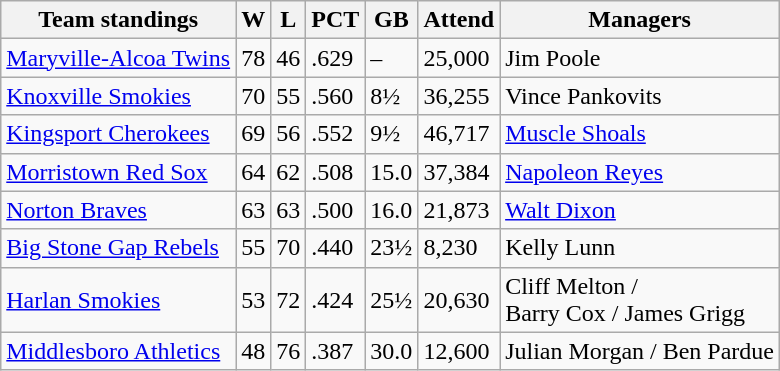<table class="wikitable">
<tr>
<th>Team standings</th>
<th>W</th>
<th>L</th>
<th>PCT</th>
<th>GB</th>
<th>Attend</th>
<th>Managers</th>
</tr>
<tr>
<td><a href='#'>Maryville-Alcoa Twins</a></td>
<td>78</td>
<td>46</td>
<td>.629</td>
<td>–</td>
<td>25,000</td>
<td>Jim Poole</td>
</tr>
<tr>
<td><a href='#'>Knoxville Smokies</a></td>
<td>70</td>
<td>55</td>
<td>.560</td>
<td>8½</td>
<td>36,255</td>
<td>Vince Pankovits</td>
</tr>
<tr>
<td><a href='#'>Kingsport Cherokees</a></td>
<td>69</td>
<td>56</td>
<td>.552</td>
<td>9½</td>
<td>46,717</td>
<td><a href='#'>Muscle Shoals</a></td>
</tr>
<tr>
<td><a href='#'>Morristown Red Sox</a></td>
<td>64</td>
<td>62</td>
<td>.508</td>
<td>15.0</td>
<td>37,384</td>
<td><a href='#'>Napoleon Reyes</a></td>
</tr>
<tr>
<td><a href='#'>Norton Braves</a></td>
<td>63</td>
<td>63</td>
<td>.500</td>
<td>16.0</td>
<td>21,873</td>
<td><a href='#'>Walt Dixon</a></td>
</tr>
<tr>
<td><a href='#'>Big Stone Gap Rebels</a></td>
<td>55</td>
<td>70</td>
<td>.440</td>
<td>23½</td>
<td>8,230</td>
<td>Kelly Lunn</td>
</tr>
<tr>
<td><a href='#'>Harlan Smokies</a></td>
<td>53</td>
<td>72</td>
<td>.424</td>
<td>25½</td>
<td>20,630</td>
<td>Cliff Melton /<br> Barry Cox / James Grigg</td>
</tr>
<tr>
<td><a href='#'>Middlesboro Athletics</a></td>
<td>48</td>
<td>76</td>
<td>.387</td>
<td>30.0</td>
<td>12,600</td>
<td>Julian Morgan / Ben Pardue</td>
</tr>
</table>
